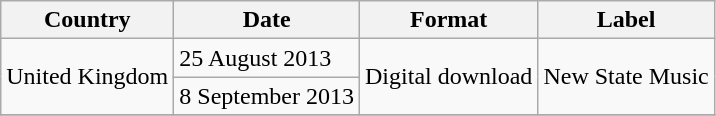<table class="wikitable plainrowheaders">
<tr>
<th scope="col">Country</th>
<th scope="col">Date</th>
<th scope="col">Format</th>
<th scope="col">Label</th>
</tr>
<tr>
<td rowspan="2">United Kingdom</td>
<td>25 August 2013</td>
<td rowspan="2">Digital download</td>
<td rowspan="2">New State Music</td>
</tr>
<tr>
<td>8 September 2013</td>
</tr>
<tr>
</tr>
</table>
